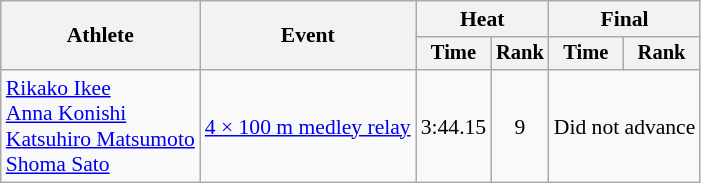<table class=wikitable style=font-size:90%>
<tr>
<th rowspan=2>Athlete</th>
<th rowspan=2>Event</th>
<th colspan=2>Heat</th>
<th colspan=2>Final</th>
</tr>
<tr style=font-size:95%>
<th>Time</th>
<th>Rank</th>
<th>Time</th>
<th>Rank</th>
</tr>
<tr align=center>
<td align=left><a href='#'>Rikako Ikee</a><br><a href='#'>Anna Konishi</a><br><a href='#'>Katsuhiro Matsumoto</a><br><a href='#'>Shoma Sato</a></td>
<td align=left><a href='#'>4 × 100 m medley relay</a></td>
<td>3:44.15</td>
<td>9</td>
<td colspan="2">Did not advance</td>
</tr>
</table>
